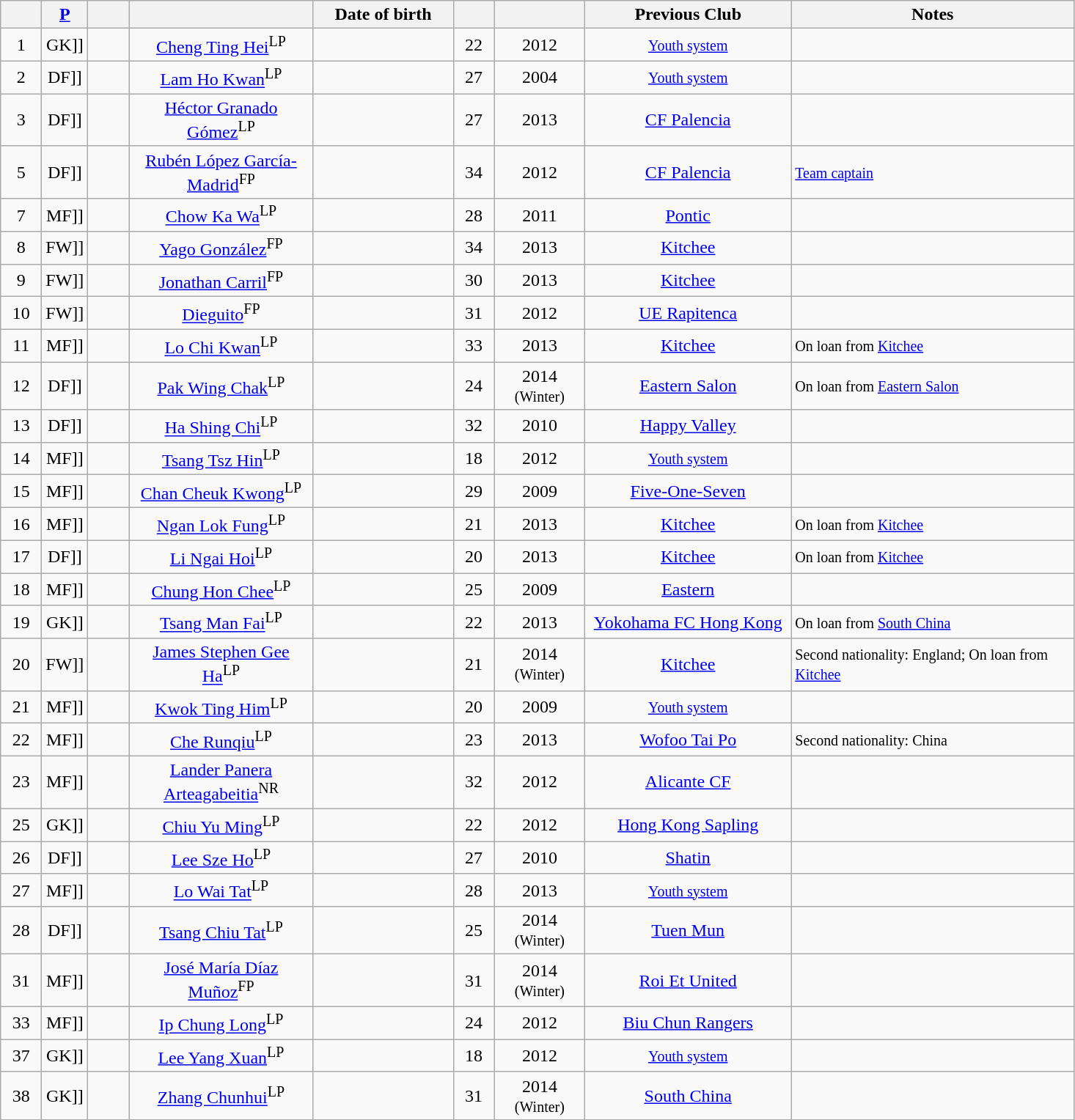<table class="wikitable sortable" style="text-align: center;">
<tr>
<th width=30></th>
<th width=30><a href='#'>P</a></th>
<th width=30></th>
<th width=160></th>
<th width=120>Date of birth</th>
<th width=30></th>
<th width=75></th>
<th width=180>Previous Club</th>
<th width=250>Notes</th>
</tr>
<tr>
<td>1</td>
<td [[>GK]]</td>
<td></td>
<td><a href='#'>Cheng Ting Hei</a><sup>LP</sup></td>
<td></td>
<td>22</td>
<td>2012</td>
<td><small><a href='#'>Youth system</a></small></td>
<td></td>
</tr>
<tr>
<td>2</td>
<td [[>DF]]</td>
<td></td>
<td><a href='#'>Lam Ho Kwan</a><sup>LP</sup></td>
<td></td>
<td>27</td>
<td>2004</td>
<td><small><a href='#'>Youth system</a></small></td>
<td></td>
</tr>
<tr>
<td>3</td>
<td [[>DF]]</td>
<td></td>
<td><a href='#'>Héctor Granado Gómez</a><sup>LP</sup></td>
<td></td>
<td>27</td>
<td>2013</td>
<td><a href='#'>CF Palencia</a></td>
<td></td>
</tr>
<tr>
<td>5</td>
<td [[>DF]]</td>
<td></td>
<td><a href='#'>Rubén López García-Madrid</a><sup>FP</sup></td>
<td></td>
<td>34</td>
<td>2012</td>
<td> <a href='#'>CF Palencia</a></td>
<td align=left><small><a href='#'>Team captain</a></small></td>
</tr>
<tr>
<td>7</td>
<td [[>MF]]</td>
<td></td>
<td><a href='#'>Chow Ka Wa</a><sup>LP</sup></td>
<td></td>
<td>28</td>
<td>2011</td>
<td> <a href='#'>Pontic</a></td>
<td></td>
</tr>
<tr>
<td>8</td>
<td [[>FW]]</td>
<td></td>
<td><a href='#'>Yago González</a><sup>FP</sup></td>
<td></td>
<td>34</td>
<td>2013</td>
<td> <a href='#'>Kitchee</a></td>
<td></td>
</tr>
<tr>
<td>9</td>
<td [[>FW]]</td>
<td></td>
<td><a href='#'>Jonathan Carril</a><sup>FP</sup></td>
<td></td>
<td>30</td>
<td>2013</td>
<td> <a href='#'>Kitchee</a></td>
<td></td>
</tr>
<tr>
<td>10</td>
<td [[>FW]]</td>
<td></td>
<td><a href='#'>Dieguito</a><sup>FP</sup></td>
<td></td>
<td>31</td>
<td>2012</td>
<td> <a href='#'>UE Rapitenca</a></td>
<td></td>
</tr>
<tr>
<td>11</td>
<td [[>MF]]</td>
<td></td>
<td><a href='#'>Lo Chi Kwan</a><sup>LP</sup></td>
<td></td>
<td>33</td>
<td>2013</td>
<td> <a href='#'>Kitchee</a></td>
<td align=left><small>On loan from <a href='#'>Kitchee</a></small></td>
</tr>
<tr>
<td>12</td>
<td [[>DF]]</td>
<td></td>
<td><a href='#'>Pak Wing Chak</a><sup>LP</sup></td>
<td></td>
<td>24</td>
<td>2014 <small>(Winter)</small></td>
<td> <a href='#'>Eastern Salon</a></td>
<td align=left><small>On loan from <a href='#'>Eastern Salon</a></small></td>
</tr>
<tr>
<td>13</td>
<td [[>DF]]</td>
<td></td>
<td><a href='#'>Ha Shing Chi</a><sup>LP</sup></td>
<td></td>
<td>32</td>
<td>2010</td>
<td> <a href='#'>Happy Valley</a></td>
<td></td>
</tr>
<tr>
<td>14</td>
<td [[>MF]]</td>
<td></td>
<td><a href='#'>Tsang Tsz Hin</a><sup>LP</sup></td>
<td></td>
<td>18</td>
<td>2012</td>
<td><small><a href='#'>Youth system</a></small></td>
<td></td>
</tr>
<tr>
<td>15</td>
<td [[>MF]]</td>
<td></td>
<td><a href='#'>Chan Cheuk Kwong</a><sup>LP</sup></td>
<td></td>
<td>29</td>
<td>2009</td>
<td> <a href='#'>Five-One-Seven</a></td>
<td></td>
</tr>
<tr>
<td>16</td>
<td [[>MF]]</td>
<td></td>
<td><a href='#'>Ngan Lok Fung</a><sup>LP</sup></td>
<td></td>
<td>21</td>
<td>2013</td>
<td> <a href='#'>Kitchee</a></td>
<td align=left><small>On loan from <a href='#'>Kitchee</a></small></td>
</tr>
<tr>
<td>17</td>
<td [[>DF]]</td>
<td></td>
<td><a href='#'>Li Ngai Hoi</a><sup>LP</sup></td>
<td></td>
<td>20</td>
<td>2013</td>
<td> <a href='#'>Kitchee</a></td>
<td align=left><small>On loan from <a href='#'>Kitchee</a></small></td>
</tr>
<tr>
<td>18</td>
<td [[>MF]]</td>
<td></td>
<td><a href='#'>Chung Hon Chee</a><sup>LP</sup></td>
<td></td>
<td>25</td>
<td>2009</td>
<td> <a href='#'>Eastern</a></td>
<td></td>
</tr>
<tr>
<td>19</td>
<td [[>GK]]</td>
<td></td>
<td><a href='#'>Tsang Man Fai</a><sup>LP</sup></td>
<td></td>
<td>22</td>
<td>2013</td>
<td> <a href='#'>Yokohama FC Hong Kong</a></td>
<td align=left><small>On loan from <a href='#'>South China</a></small></td>
</tr>
<tr>
<td>20</td>
<td [[>FW]]</td>
<td></td>
<td><a href='#'>James Stephen Gee Ha</a><sup>LP</sup></td>
<td></td>
<td>21</td>
<td>2014 <small>(Winter)</small></td>
<td> <a href='#'>Kitchee</a></td>
<td align=left><small>Second nationality: England; On loan from <a href='#'>Kitchee</a></small></td>
</tr>
<tr>
<td>21</td>
<td [[>MF]]</td>
<td></td>
<td><a href='#'>Kwok Ting Him</a><sup>LP</sup></td>
<td></td>
<td>20</td>
<td>2009</td>
<td><small><a href='#'>Youth system</a></small></td>
<td></td>
</tr>
<tr>
<td>22</td>
<td [[>MF]]</td>
<td></td>
<td><a href='#'>Che Runqiu</a><sup>LP</sup></td>
<td></td>
<td>23</td>
<td>2013</td>
<td> <a href='#'>Wofoo Tai Po</a></td>
<td align=left><small>Second nationality: China</small></td>
</tr>
<tr>
<td>23</td>
<td [[>MF]]</td>
<td></td>
<td><a href='#'>Lander Panera Arteagabeitia</a><sup>NR</sup></td>
<td></td>
<td>32</td>
<td>2012</td>
<td> <a href='#'>Alicante CF</a></td>
<td></td>
</tr>
<tr>
<td>25</td>
<td [[>GK]]</td>
<td></td>
<td><a href='#'>Chiu Yu Ming</a><sup>LP</sup></td>
<td></td>
<td>22</td>
<td>2012</td>
<td> <a href='#'>Hong Kong Sapling</a></td>
<td></td>
</tr>
<tr>
<td>26</td>
<td [[>DF]]</td>
<td></td>
<td><a href='#'>Lee Sze Ho</a><sup>LP</sup></td>
<td></td>
<td>27</td>
<td>2010</td>
<td> <a href='#'>Shatin</a></td>
<td></td>
</tr>
<tr>
<td>27</td>
<td [[>MF]]</td>
<td></td>
<td><a href='#'>Lo Wai Tat</a><sup>LP</sup></td>
<td></td>
<td>28</td>
<td>2013</td>
<td><small><a href='#'>Youth system</a></small></td>
<td></td>
</tr>
<tr>
<td>28</td>
<td [[>DF]]</td>
<td></td>
<td><a href='#'>Tsang Chiu Tat</a><sup>LP</sup></td>
<td></td>
<td>25</td>
<td>2014 <small>(Winter)</small></td>
<td> <a href='#'>Tuen Mun</a></td>
<td></td>
</tr>
<tr>
<td>31</td>
<td [[>MF]]</td>
<td></td>
<td><a href='#'>José María Díaz Muñoz</a><sup>FP</sup></td>
<td></td>
<td>31</td>
<td>2014 <small>(Winter)</small></td>
<td> <a href='#'>Roi Et United</a></td>
<td></td>
</tr>
<tr>
<td>33</td>
<td [[>MF]]</td>
<td></td>
<td><a href='#'>Ip Chung Long</a><sup>LP</sup></td>
<td></td>
<td>24</td>
<td>2012</td>
<td> <a href='#'>Biu Chun Rangers</a></td>
<td></td>
</tr>
<tr>
<td>37</td>
<td [[>GK]]</td>
<td></td>
<td><a href='#'>Lee Yang Xuan</a><sup>LP</sup></td>
<td></td>
<td>18</td>
<td>2012</td>
<td><small><a href='#'>Youth system</a></small></td>
<td></td>
</tr>
<tr>
<td>38</td>
<td [[>GK]]</td>
<td></td>
<td><a href='#'>Zhang Chunhui</a><sup>LP</sup></td>
<td></td>
<td>31</td>
<td>2014 <small>(Winter)</small></td>
<td> <a href='#'>South China</a></td>
<td><br></td>
</tr>
</table>
